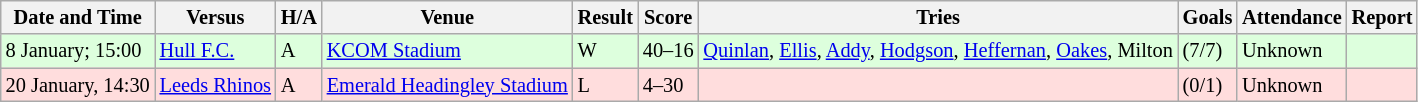<table class="wikitable" style="font-size:85%;">
<tr>
<th>Date and Time</th>
<th>Versus</th>
<th>H/A</th>
<th>Venue</th>
<th>Result</th>
<th>Score</th>
<th>Tries</th>
<th>Goals</th>
<th>Attendance</th>
<th>Report</th>
</tr>
<tr style="background:#ddffdd;">
<td>8 January; 15:00</td>
<td> <a href='#'>Hull F.C.</a></td>
<td>A</td>
<td><a href='#'>KCOM Stadium</a></td>
<td>W</td>
<td>40–16</td>
<td><a href='#'>Quinlan</a>, <a href='#'>Ellis</a>, <a href='#'>Addy</a>, <a href='#'>Hodgson</a>, <a href='#'>Heffernan</a>, <a href='#'>Oakes</a>, Milton</td>
<td>(7/7)</td>
<td>Unknown</td>
<td></td>
</tr>
<tr style="background:#ffdddd;">
<td>20 January, 14:30</td>
<td> <a href='#'>Leeds Rhinos</a></td>
<td>A</td>
<td><a href='#'>Emerald Headingley Stadium</a></td>
<td>L</td>
<td>4–30</td>
<td></td>
<td>(0/1)</td>
<td>Unknown</td>
<td></td>
</tr>
</table>
